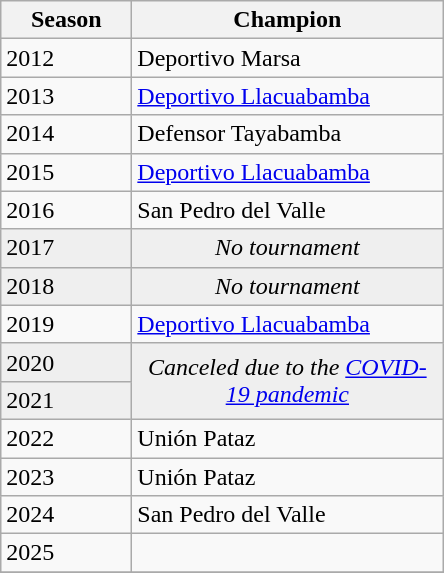<table class="wikitable sortable">
<tr>
<th width=80px>Season</th>
<th width=200px>Champion</th>
</tr>
<tr>
<td>2012</td>
<td>Deportivo Marsa</td>
</tr>
<tr>
<td>2013</td>
<td><a href='#'>Deportivo Llacuabamba</a></td>
</tr>
<tr>
<td>2014</td>
<td>Defensor Tayabamba</td>
</tr>
<tr>
<td>2015</td>
<td><a href='#'>Deportivo Llacuabamba</a></td>
</tr>
<tr>
<td>2016</td>
<td>San Pedro del Valle</td>
</tr>
<tr bgcolor=#efefef>
<td>2017</td>
<td align=center><em>No tournament</em></td>
</tr>
<tr bgcolor=#efefef>
<td>2018</td>
<td align=center><em>No tournament</em></td>
</tr>
<tr>
<td>2019</td>
<td><a href='#'>Deportivo Llacuabamba</a></td>
</tr>
<tr bgcolor=#efefef>
<td>2020</td>
<td rowspan=2 colspan="1" align=center><em>Canceled due to the <a href='#'>COVID-19 pandemic</a></em></td>
</tr>
<tr bgcolor=#efefef>
<td>2021</td>
</tr>
<tr>
<td>2022</td>
<td>Unión Pataz</td>
</tr>
<tr>
<td>2023</td>
<td>Unión Pataz</td>
</tr>
<tr>
<td>2024</td>
<td>San Pedro del Valle</td>
</tr>
<tr>
<td>2025</td>
<td></td>
</tr>
<tr>
</tr>
</table>
